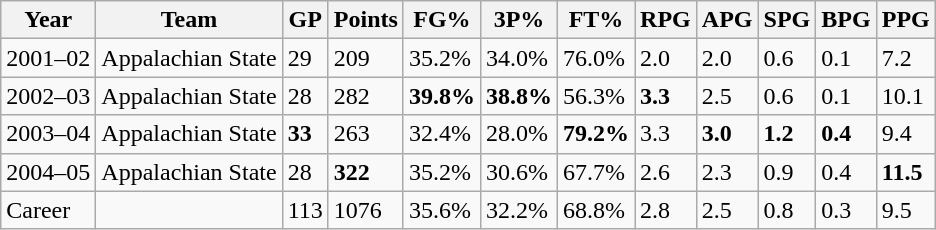<table class="wikitable">
<tr>
<th>Year</th>
<th>Team</th>
<th>GP</th>
<th>Points</th>
<th>FG%</th>
<th>3P%</th>
<th>FT%</th>
<th>RPG</th>
<th>APG</th>
<th>SPG</th>
<th>BPG</th>
<th>PPG</th>
</tr>
<tr>
<td>2001–02</td>
<td>Appalachian State</td>
<td>29</td>
<td>209</td>
<td>35.2%</td>
<td>34.0%</td>
<td>76.0%</td>
<td>2.0</td>
<td>2.0</td>
<td>0.6</td>
<td>0.1</td>
<td>7.2</td>
</tr>
<tr>
<td>2002–03</td>
<td>Appalachian State</td>
<td>28</td>
<td>282</td>
<td><strong>39.8%</strong></td>
<td><strong>38.8%</strong></td>
<td>56.3%</td>
<td><strong>3.3</strong></td>
<td>2.5</td>
<td>0.6</td>
<td>0.1</td>
<td>10.1</td>
</tr>
<tr>
<td>2003–04</td>
<td>Appalachian State</td>
<td><strong>33</strong></td>
<td>263</td>
<td>32.4%</td>
<td>28.0%</td>
<td><strong>79.2%</strong></td>
<td>3.3</td>
<td><strong>3.0</strong></td>
<td><strong>1.2</strong></td>
<td><strong>0.4</strong></td>
<td>9.4</td>
</tr>
<tr>
<td>2004–05</td>
<td>Appalachian State</td>
<td>28</td>
<td><strong>322</strong></td>
<td>35.2%</td>
<td>30.6%</td>
<td>67.7%</td>
<td>2.6</td>
<td>2.3</td>
<td>0.9</td>
<td>0.4</td>
<td><strong>11.5</strong></td>
</tr>
<tr>
<td>Career</td>
<td></td>
<td>113</td>
<td>1076</td>
<td>35.6%</td>
<td>32.2%</td>
<td>68.8%</td>
<td>2.8</td>
<td>2.5</td>
<td>0.8</td>
<td>0.3</td>
<td>9.5</td>
</tr>
</table>
